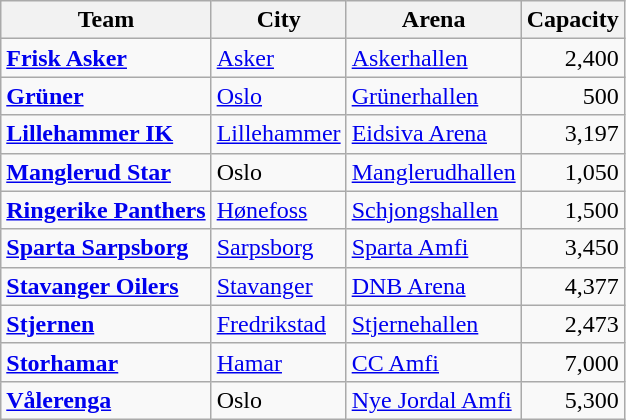<table class="wikitable sortable">
<tr>
<th>Team</th>
<th>City</th>
<th>Arena</th>
<th>Capacity</th>
</tr>
<tr>
<td><strong><a href='#'>Frisk Asker</a></strong></td>
<td><a href='#'>Asker</a></td>
<td><a href='#'>Askerhallen</a></td>
<td align="right">2,400</td>
</tr>
<tr>
<td><strong><a href='#'>Grüner</a></strong></td>
<td><a href='#'>Oslo</a></td>
<td><a href='#'>Grünerhallen</a></td>
<td align="right">500</td>
</tr>
<tr>
<td><strong><a href='#'>Lillehammer IK</a></strong></td>
<td><a href='#'>Lillehammer</a></td>
<td><a href='#'>Eidsiva Arena</a></td>
<td align="right">3,197</td>
</tr>
<tr>
<td><strong><a href='#'>Manglerud Star</a></strong></td>
<td>Oslo</td>
<td><a href='#'>Manglerudhallen</a></td>
<td align="right">1,050</td>
</tr>
<tr>
<td><strong><a href='#'>Ringerike Panthers</a></strong></td>
<td><a href='#'>Hønefoss</a></td>
<td><a href='#'>Schjongshallen</a></td>
<td align="right">1,500</td>
</tr>
<tr>
<td><strong><a href='#'>Sparta Sarpsborg</a></strong></td>
<td><a href='#'>Sarpsborg</a></td>
<td><a href='#'>Sparta Amfi</a></td>
<td align="right">3,450</td>
</tr>
<tr>
<td><strong><a href='#'>Stavanger Oilers</a></strong></td>
<td><a href='#'>Stavanger</a></td>
<td><a href='#'>DNB Arena</a></td>
<td align="right">4,377</td>
</tr>
<tr>
<td><strong><a href='#'>Stjernen</a></strong></td>
<td><a href='#'>Fredrikstad</a></td>
<td><a href='#'>Stjernehallen</a></td>
<td align="right">2,473</td>
</tr>
<tr>
<td><strong><a href='#'>Storhamar</a></strong></td>
<td><a href='#'>Hamar</a></td>
<td><a href='#'>CC Amfi</a></td>
<td align="right">7,000</td>
</tr>
<tr>
<td><strong><a href='#'>Vålerenga</a></strong></td>
<td>Oslo</td>
<td><a href='#'>Nye Jordal Amfi</a></td>
<td align="right">5,300</td>
</tr>
</table>
